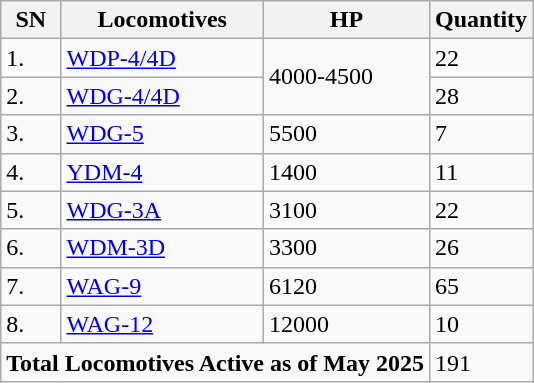<table class="wikitable">
<tr>
<th>SN</th>
<th>Locomotives</th>
<th>HP</th>
<th>Quantity</th>
</tr>
<tr>
<td>1.</td>
<td><a href='#'>WDP-4/4D</a></td>
<td rowspan="2">4000-4500</td>
<td>22</td>
</tr>
<tr>
<td>2.</td>
<td><a href='#'>WDG-4/4D</a></td>
<td>28</td>
</tr>
<tr>
<td>3.</td>
<td><a href='#'>WDG-5</a></td>
<td>5500</td>
<td>7</td>
</tr>
<tr>
<td>4.</td>
<td><a href='#'>YDM-4</a></td>
<td>1400</td>
<td>11</td>
</tr>
<tr>
<td>5.</td>
<td><a href='#'>WDG-3A</a></td>
<td>3100</td>
<td>22</td>
</tr>
<tr>
<td>6.</td>
<td><a href='#'>WDM-3D</a></td>
<td>3300</td>
<td>26</td>
</tr>
<tr>
<td>7.</td>
<td><a href='#'>WAG-9</a></td>
<td>6120</td>
<td>65</td>
</tr>
<tr>
<td>8.</td>
<td><a href='#'>WAG-12</a></td>
<td>12000</td>
<td>10</td>
</tr>
<tr>
<td colspan="3"><strong>Total Locomotives Active as of May 2025</strong></td>
<td>191</td>
</tr>
</table>
